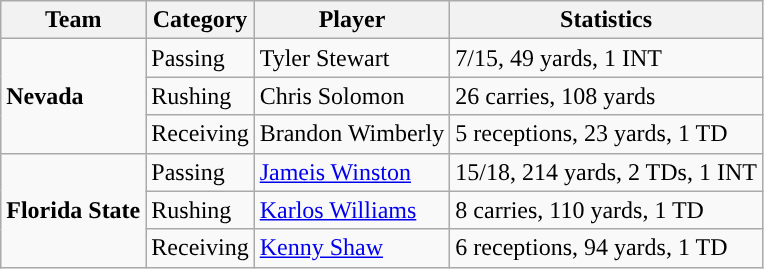<table class="wikitable" style="float: left;">
<tr>
<th>Team</th>
<th>Category</th>
<th>Player</th>
<th>Statistics</th>
</tr>
<tr>
<td rowspan=3><strong>Nevada</strong></td>
<td>Passing</td>
<td>Tyler Stewart</td>
<td>7/15, 49 yards, 1 INT</td>
</tr>
<tr>
<td>Rushing</td>
<td>Chris Solomon</td>
<td>26 carries, 108 yards</td>
</tr>
<tr>
<td>Receiving</td>
<td>Brandon Wimberly</td>
<td>5 receptions, 23 yards, 1 TD</td>
</tr>
<tr>
<td rowspan=3><strong>Florida State</strong></td>
<td>Passing</td>
<td><a href='#'>Jameis Winston</a></td>
<td>15/18, 214 yards, 2 TDs, 1 INT</td>
</tr>
<tr>
<td>Rushing</td>
<td><a href='#'>Karlos Williams</a></td>
<td>8 carries, 110 yards, 1 TD</td>
</tr>
<tr>
<td>Receiving</td>
<td><a href='#'>Kenny Shaw</a></td>
<td>6 receptions, 94 yards, 1 TD</td>
</tr>
</table>
